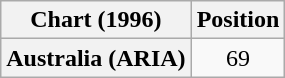<table class="wikitable plainrowheaders" style="text-align:center">
<tr>
<th>Chart (1996)</th>
<th>Position</th>
</tr>
<tr>
<th scope="row">Australia (ARIA)</th>
<td>69</td>
</tr>
</table>
